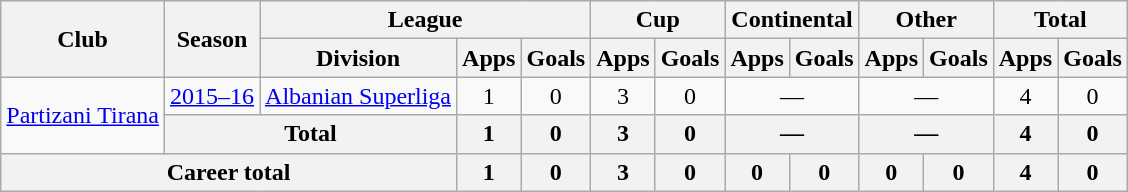<table class="wikitable" style="text-align:center">
<tr>
<th rowspan="2">Club</th>
<th rowspan="2">Season</th>
<th colspan="3">League</th>
<th colspan="2">Cup</th>
<th colspan="2">Continental</th>
<th colspan="2">Other</th>
<th colspan="2">Total</th>
</tr>
<tr>
<th>Division</th>
<th>Apps</th>
<th>Goals</th>
<th>Apps</th>
<th>Goals</th>
<th>Apps</th>
<th>Goals</th>
<th>Apps</th>
<th>Goals</th>
<th>Apps</th>
<th>Goals</th>
</tr>
<tr>
<td rowspan="2"><a href='#'>Partizani Tirana</a></td>
<td><a href='#'>2015–16</a></td>
<td rowspan="1"><a href='#'>Albanian Superliga</a></td>
<td>1</td>
<td>0</td>
<td>3</td>
<td>0</td>
<td colspan="2">—</td>
<td colspan="2">—</td>
<td>4</td>
<td>0</td>
</tr>
<tr>
<th colspan="2">Total</th>
<th>1</th>
<th>0</th>
<th>3</th>
<th>0</th>
<th colspan="2">—</th>
<th colspan="2">—</th>
<th>4</th>
<th>0</th>
</tr>
<tr>
<th colspan="3">Career total</th>
<th>1</th>
<th>0</th>
<th>3</th>
<th>0</th>
<th>0</th>
<th>0</th>
<th>0</th>
<th>0</th>
<th>4</th>
<th>0</th>
</tr>
</table>
